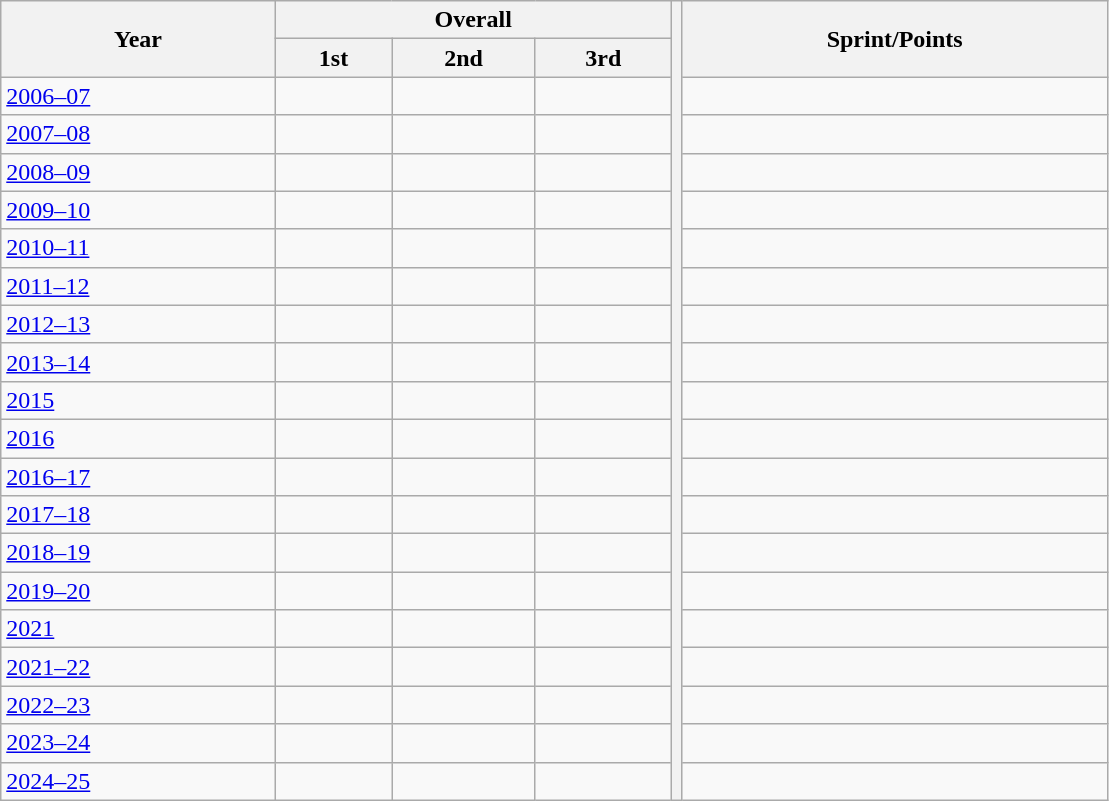<table class="wikitable">
<tr>
<th rowspan="2">Year</th>
<th colspan="3">Overall</th>
<th rowspan="21" width="1%"></th>
<th rowspan="2">Sprint/Points</th>
</tr>
<tr>
<th>1st</th>
<th>2nd</th>
<th>3rd</th>
</tr>
<tr>
<td><a href='#'>2006–07</a></td>
<td></td>
<td></td>
<td></td>
<td></td>
</tr>
<tr>
<td><a href='#'>2007–08</a></td>
<td></td>
<td></td>
<td></td>
<td></td>
</tr>
<tr>
<td><a href='#'>2008–09</a></td>
<td></td>
<td></td>
<td></td>
<td></td>
</tr>
<tr>
<td><a href='#'>2009–10</a></td>
<td></td>
<td></td>
<td></td>
<td></td>
</tr>
<tr>
<td><a href='#'>2010–11</a></td>
<td></td>
<td></td>
<td></td>
<td></td>
</tr>
<tr>
<td><a href='#'>2011–12</a></td>
<td></td>
<td></td>
<td></td>
<td></td>
</tr>
<tr>
<td><a href='#'>2012–13</a></td>
<td></td>
<td></td>
<td></td>
<td></td>
</tr>
<tr>
<td><a href='#'>2013–14</a></td>
<td></td>
<td></td>
<td></td>
<td></td>
</tr>
<tr>
<td><a href='#'>2015</a></td>
<td></td>
<td></td>
<td></td>
<td></td>
</tr>
<tr>
<td><a href='#'>2016</a></td>
<td></td>
<td></td>
<td></td>
<td></td>
</tr>
<tr>
<td><a href='#'>2016–17</a></td>
<td></td>
<td></td>
<td></td>
<td></td>
</tr>
<tr>
<td><a href='#'>2017–18</a></td>
<td></td>
<td></td>
<td></td>
<td></td>
</tr>
<tr>
<td><a href='#'>2018–19</a></td>
<td></td>
<td></td>
<td></td>
<td></td>
</tr>
<tr>
<td><a href='#'>2019–20</a></td>
<td></td>
<td></td>
<td></td>
<td></td>
</tr>
<tr>
<td><a href='#'>2021</a></td>
<td></td>
<td></td>
<td></td>
<td></td>
</tr>
<tr>
<td><a href='#'>2021–22</a></td>
<td></td>
<td></td>
<td></td>
<td></td>
</tr>
<tr>
<td><a href='#'>2022–23</a></td>
<td></td>
<td></td>
<td></td>
<td></td>
</tr>
<tr>
<td><a href='#'>2023–24</a></td>
<td></td>
<td></td>
<td></td>
<td></td>
</tr>
<tr>
<td><a href='#'>2024–25</a></td>
<td></td>
<td></td>
<td></td>
<td></td>
</tr>
</table>
